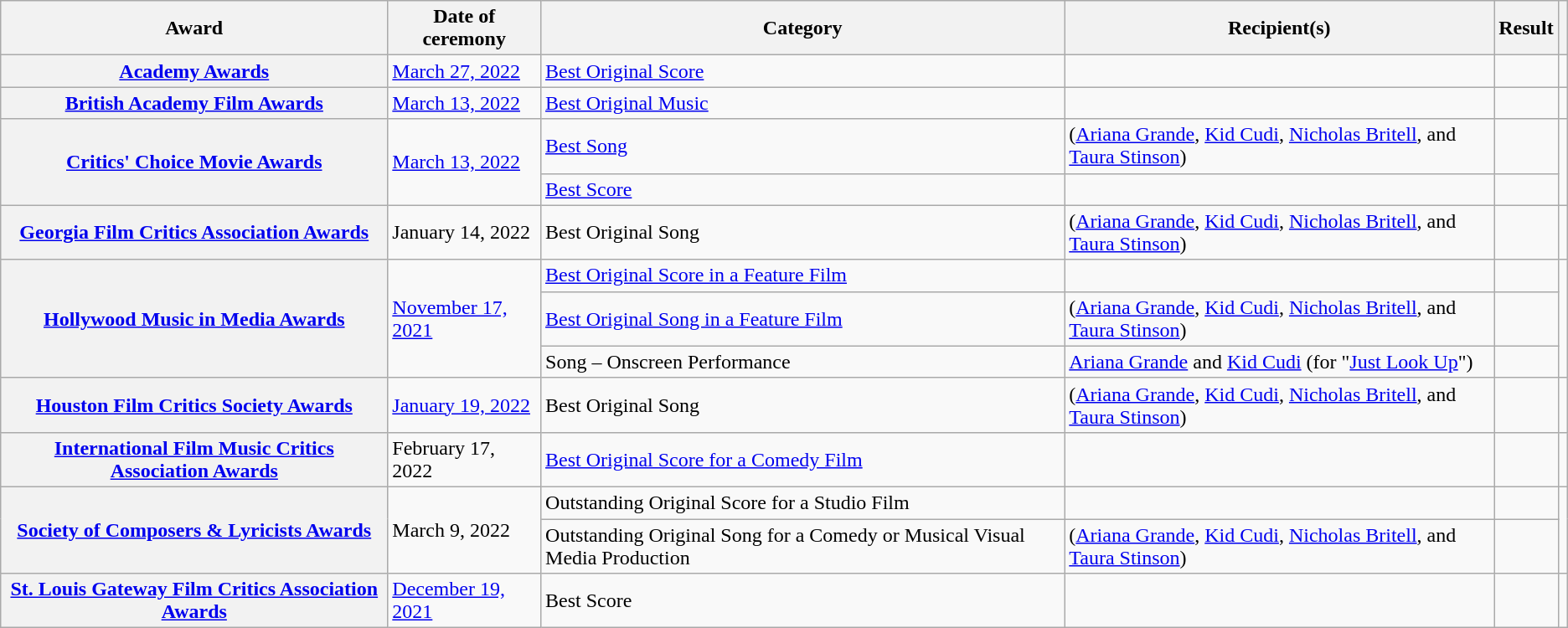<table class="wikitable plainrowheaders sortable">
<tr>
<th scope="col">Award</th>
<th scope="col">Date of ceremony</th>
<th scope="col">Category</th>
<th scope="col">Recipient(s)</th>
<th scope="col">Result</th>
<th scope="col" class="unsortable"></th>
</tr>
<tr>
<th scope="row"><a href='#'>Academy Awards</a></th>
<td><a href='#'>March 27, 2022</a></td>
<td><a href='#'>Best Original Score</a></td>
<td></td>
<td></td>
<td style="text-align:center;"></td>
</tr>
<tr>
<th scope="row"><a href='#'>British Academy Film Awards</a></th>
<td><a href='#'>March 13, 2022</a></td>
<td><a href='#'>Best Original Music</a></td>
<td></td>
<td></td>
<td style="text-align:center;"><br></td>
</tr>
<tr>
<th rowspan="2" scope="row"><a href='#'>Critics' Choice Movie Awards</a></th>
<td rowspan="2"><a href='#'>March 13, 2022</a></td>
<td><a href='#'>Best Song</a></td>
<td> (<a href='#'>Ariana Grande</a>, <a href='#'>Kid Cudi</a>, <a href='#'>Nicholas Britell</a>, and <a href='#'>Taura Stinson</a>)</td>
<td></td>
<td rowspan="2" style="text-align:center;"><br></td>
</tr>
<tr>
<td><a href='#'>Best Score</a></td>
<td></td>
<td></td>
</tr>
<tr>
<th scope="row"><a href='#'>Georgia Film Critics Association Awards</a></th>
<td>January 14, 2022</td>
<td>Best Original Song</td>
<td> (<a href='#'>Ariana Grande</a>, <a href='#'>Kid Cudi</a>, <a href='#'>Nicholas Britell</a>, and <a href='#'>Taura Stinson</a>)</td>
<td></td>
<td style="text-align:center;"><br></td>
</tr>
<tr>
<th rowspan="3" scope="row"><a href='#'>Hollywood Music in Media Awards</a></th>
<td rowspan="3"><a href='#'>November 17, 2021</a></td>
<td><a href='#'>Best Original Score in a Feature Film</a></td>
<td></td>
<td></td>
<td rowspan="3" style="text-align:center;"><br></td>
</tr>
<tr>
<td><a href='#'>Best Original Song in a Feature Film</a></td>
<td> (<a href='#'>Ariana Grande</a>, <a href='#'>Kid Cudi</a>, <a href='#'>Nicholas Britell</a>, and <a href='#'>Taura Stinson</a>)</td>
<td></td>
</tr>
<tr>
<td>Song – Onscreen Performance</td>
<td><a href='#'>Ariana Grande</a> and <a href='#'>Kid Cudi</a> (for "<a href='#'>Just Look Up</a>")</td>
<td></td>
</tr>
<tr>
<th scope="row"><a href='#'>Houston Film Critics Society Awards</a></th>
<td><a href='#'>January 19, 2022</a></td>
<td>Best Original Song</td>
<td> (<a href='#'>Ariana Grande</a>, <a href='#'>Kid Cudi</a>, <a href='#'>Nicholas Britell</a>, and <a href='#'>Taura Stinson</a>)</td>
<td></td>
<td style="text-align:center;"><br></td>
</tr>
<tr>
<th scope="row"><a href='#'>International Film Music Critics Association Awards</a></th>
<td>February 17, 2022</td>
<td><a href='#'>Best Original Score for a Comedy Film</a></td>
<td></td>
<td></td>
<td style="text-align:center;"></td>
</tr>
<tr>
<th rowspan="2" scope="row"><a href='#'>Society of Composers & Lyricists Awards</a></th>
<td rowspan="2">March 9, 2022</td>
<td>Outstanding Original Score for a Studio Film</td>
<td></td>
<td></td>
<td rowspan="2" style="text-align:center;"></td>
</tr>
<tr>
<td>Outstanding Original Song for a Comedy or Musical Visual Media Production</td>
<td> (<a href='#'>Ariana Grande</a>, <a href='#'>Kid Cudi</a>, <a href='#'>Nicholas Britell</a>, and <a href='#'>Taura Stinson</a>)</td>
<td></td>
</tr>
<tr>
<th scope="row"><a href='#'>St. Louis Gateway Film Critics Association Awards</a></th>
<td><a href='#'>December 19, 2021</a></td>
<td>Best Score</td>
<td></td>
<td></td>
<td style="text-align:center;"><br></td>
</tr>
</table>
